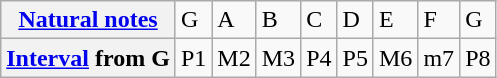<table class="wikitable">
<tr>
<th><a href='#'>Natural notes</a></th>
<td>G</td>
<td>A</td>
<td>B</td>
<td>C</td>
<td>D</td>
<td>E</td>
<td>F</td>
<td>G</td>
</tr>
<tr>
<th><a href='#'>Interval</a> from G</th>
<td>P1</td>
<td>M2</td>
<td>M3</td>
<td>P4</td>
<td>P5</td>
<td>M6</td>
<td>m7</td>
<td>P8</td>
</tr>
</table>
